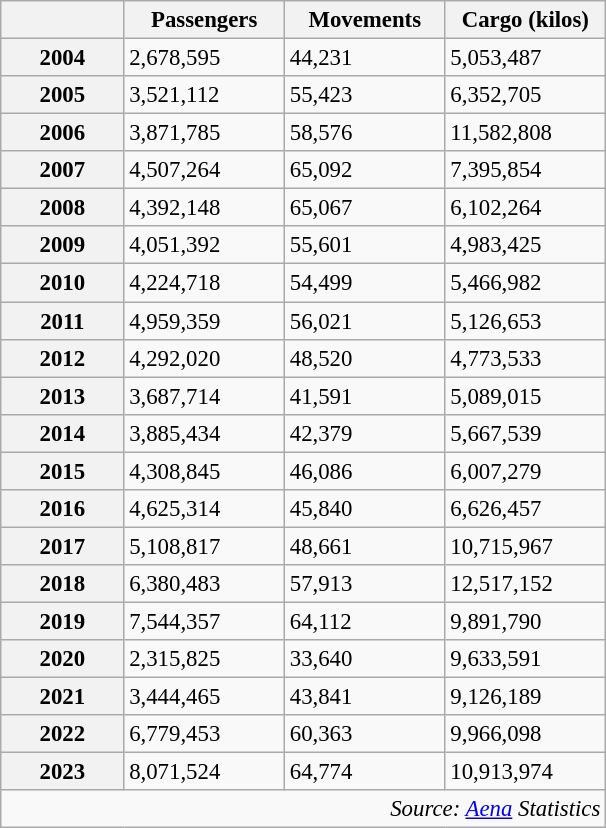<table class="wikitable sortable" style="font-size: 95%">
<tr>
<th style="width:75px"></th>
<th style="width:100px">Passengers</th>
<th style="width:100px">Movements</th>
<th style="width:100px">Cargo (kilos)</th>
</tr>
<tr>
<th>2004</th>
<td>2,678,595</td>
<td>44,231</td>
<td>5,053,487</td>
</tr>
<tr>
<th>2005</th>
<td>3,521,112</td>
<td>55,423</td>
<td>6,352,705</td>
</tr>
<tr>
<th>2006</th>
<td>3,871,785</td>
<td>58,576</td>
<td>11,582,808</td>
</tr>
<tr>
<th>2007</th>
<td>4,507,264</td>
<td>65,092</td>
<td>7,395,854</td>
</tr>
<tr>
<th>2008</th>
<td>4,392,148</td>
<td>65,067</td>
<td>6,102,264</td>
</tr>
<tr>
<th>2009</th>
<td>4,051,392</td>
<td>55,601</td>
<td>4,983,425</td>
</tr>
<tr>
<th>2010</th>
<td>4,224,718</td>
<td>54,499</td>
<td>5,466,982</td>
</tr>
<tr>
<th>2011</th>
<td>4,959,359</td>
<td>56,021</td>
<td>5,126,653</td>
</tr>
<tr>
<th>2012</th>
<td>4,292,020</td>
<td>48,520</td>
<td>4,773,533</td>
</tr>
<tr>
<th>2013</th>
<td>3,687,714</td>
<td>41,591</td>
<td>5,089,015</td>
</tr>
<tr>
<th>2014</th>
<td>3,885,434</td>
<td>42,379</td>
<td>5,667,539</td>
</tr>
<tr>
<th>2015</th>
<td>4,308,845</td>
<td>46,086</td>
<td>6,007,279</td>
</tr>
<tr>
<th>2016</th>
<td>4,625,314</td>
<td>45,840</td>
<td>6,626,457</td>
</tr>
<tr>
<th>2017</th>
<td>5,108,817</td>
<td>48,661</td>
<td>10,715,967</td>
</tr>
<tr>
<th>2018</th>
<td>6,380,483</td>
<td>57,913</td>
<td>12,517,152</td>
</tr>
<tr>
<th>2019</th>
<td>7,544,357</td>
<td>64,112</td>
<td>9,891,790</td>
</tr>
<tr>
<th>2020</th>
<td>2,315,825</td>
<td>33,640</td>
<td>9,633,591</td>
</tr>
<tr>
<th>2021</th>
<td>3,444,465</td>
<td>43,841</td>
<td>9,126,189</td>
</tr>
<tr>
<th>2022</th>
<td>6,779,453</td>
<td>60,363</td>
<td>9,966,098</td>
</tr>
<tr>
<th>2023</th>
<td>8,071,524</td>
<td>64,774</td>
<td>10,913,974</td>
</tr>
<tr>
<td colspan="4" style="text-align:right;"><em>Source: <a href='#'>Aena</a> Statistics</em></td>
</tr>
</table>
